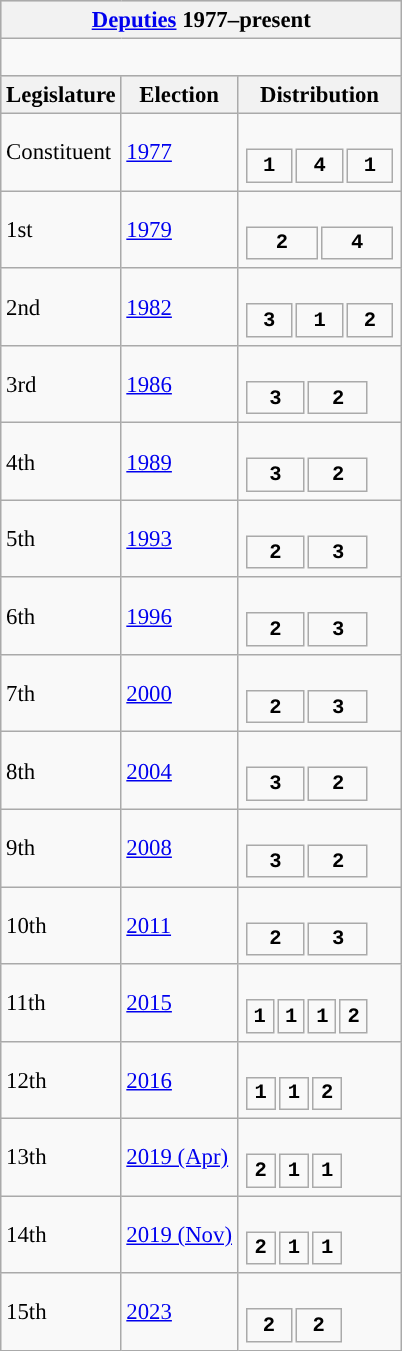<table class="wikitable" style="font-size:95%;">
<tr bgcolor="#CCCCCC">
<th colspan="3"><a href='#'>Deputies</a> 1977–present</th>
</tr>
<tr>
<td colspan="3"><br>










</td>
</tr>
<tr bgcolor="#CCCCCC">
<th>Legislature</th>
<th>Election</th>
<th>Distribution</th>
</tr>
<tr>
<td>Constituent</td>
<td><a href='#'>1977</a></td>
<td><br><table style="width:7.5em; font-size:90%; text-align:center; font-family:Courier New;">
<tr style="font-weight:bold">
<td style="background:">1</td>
<td style="background:">4</td>
<td style="background:">1</td>
</tr>
</table>
</td>
</tr>
<tr>
<td>1st</td>
<td><a href='#'>1979</a></td>
<td><br><table style="width:7.5em; font-size:90%; text-align:center; font-family:Courier New;">
<tr style="font-weight:bold">
<td style="background:">2</td>
<td style="background:">4</td>
</tr>
</table>
</td>
</tr>
<tr>
<td>2nd</td>
<td><a href='#'>1982</a></td>
<td><br><table style="width:7.5em; font-size:90%; text-align:center; font-family:Courier New;">
<tr style="font-weight:bold">
<td style="background:">3</td>
<td style="background:">1</td>
<td style="background:">2</td>
</tr>
</table>
</td>
</tr>
<tr>
<td>3rd</td>
<td><a href='#'>1986</a></td>
<td><br><table style="width:6.25em; font-size:90%; text-align:center; font-family:Courier New;">
<tr style="font-weight:bold">
<td style="background:">3</td>
<td style="background:">2</td>
</tr>
</table>
</td>
</tr>
<tr>
<td>4th</td>
<td><a href='#'>1989</a></td>
<td><br><table style="width:6.25em; font-size:90%; text-align:center; font-family:Courier New;">
<tr style="font-weight:bold">
<td style="background:">3</td>
<td style="background:">2</td>
</tr>
</table>
</td>
</tr>
<tr>
<td>5th</td>
<td><a href='#'>1993</a></td>
<td><br><table style="width:6.25em; font-size:90%; text-align:center; font-family:Courier New;">
<tr style="font-weight:bold">
<td style="background:">2</td>
<td style="background:">3</td>
</tr>
</table>
</td>
</tr>
<tr>
<td>6th</td>
<td><a href='#'>1996</a></td>
<td><br><table style="width:6.25em; font-size:90%; text-align:center; font-family:Courier New;">
<tr style="font-weight:bold">
<td style="background:">2</td>
<td style="background:">3</td>
</tr>
</table>
</td>
</tr>
<tr>
<td>7th</td>
<td><a href='#'>2000</a></td>
<td><br><table style="width:6.25em; font-size:90%; text-align:center; font-family:Courier New;">
<tr style="font-weight:bold">
<td style="background:">2</td>
<td style="background:">3</td>
</tr>
</table>
</td>
</tr>
<tr>
<td>8th</td>
<td><a href='#'>2004</a></td>
<td><br><table style="width:6.25em; font-size:90%; text-align:center; font-family:Courier New;">
<tr style="font-weight:bold">
<td style="background:">3</td>
<td style="background:">2</td>
</tr>
</table>
</td>
</tr>
<tr>
<td>9th</td>
<td><a href='#'>2008</a></td>
<td><br><table style="width:6.25em; font-size:90%; text-align:center; font-family:Courier New;">
<tr style="font-weight:bold">
<td style="background:">3</td>
<td style="background:">2</td>
</tr>
</table>
</td>
</tr>
<tr>
<td>10th</td>
<td><a href='#'>2011</a></td>
<td><br><table style="width:6.25em; font-size:90%; text-align:center; font-family:Courier New;">
<tr style="font-weight:bold">
<td style="background:">2</td>
<td style="background:">3</td>
</tr>
</table>
</td>
</tr>
<tr>
<td>11th</td>
<td><a href='#'>2015</a></td>
<td><br><table style="width:6.25em; font-size:90%; text-align:center; font-family:Courier New;">
<tr style="font-weight:bold">
<td style="background:">1</td>
<td style="background:">1</td>
<td style="background:">1</td>
<td style="background:">2</td>
</tr>
</table>
</td>
</tr>
<tr>
<td>12th</td>
<td><a href='#'>2016</a></td>
<td><br><table style="width:5em; font-size:90%; text-align:center; font-family:Courier New;">
<tr style="font-weight:bold">
<td style="background:">1</td>
<td style="background:">1</td>
<td style="background:">2</td>
</tr>
</table>
</td>
</tr>
<tr>
<td>13th</td>
<td><a href='#'>2019 (Apr)</a></td>
<td><br><table style="width:5em; font-size:90%; text-align:center; font-family:Courier New;">
<tr style="font-weight:bold">
<td style="background:">2</td>
<td style="background:">1</td>
<td style="background:">1</td>
</tr>
</table>
</td>
</tr>
<tr>
<td>14th</td>
<td><a href='#'>2019 (Nov)</a></td>
<td><br><table style="width:5em; font-size:90%; text-align:center; font-family:Courier New;">
<tr style="font-weight:bold">
<td style="background:">2</td>
<td style="background:">1</td>
<td style="background:">1</td>
</tr>
</table>
</td>
</tr>
<tr>
<td>15th</td>
<td><a href='#'>2023</a></td>
<td><br><table style="width:5em; font-size:90%; text-align:center; font-family:Courier New;">
<tr style="font-weight:bold">
<td style="background:">2</td>
<td style="background:">2</td>
</tr>
</table>
</td>
</tr>
</table>
